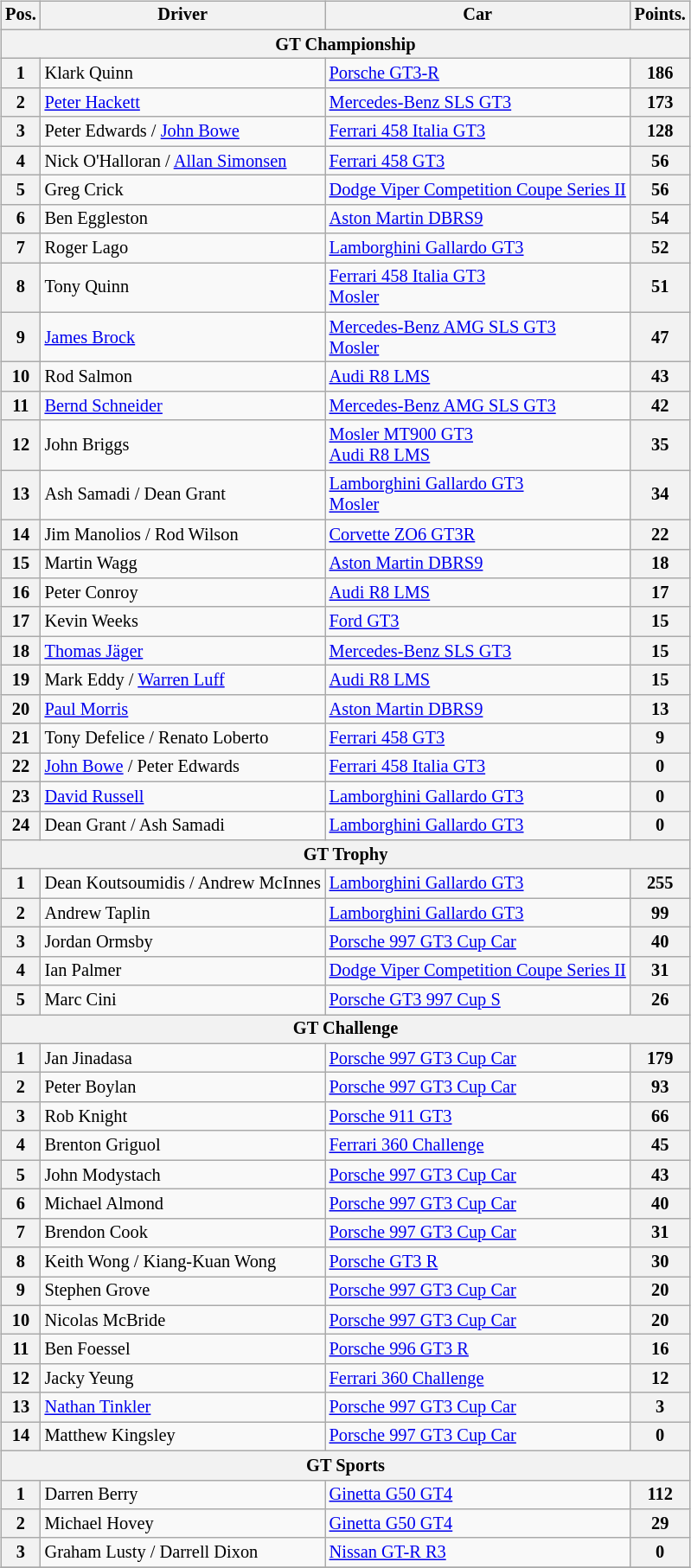<table>
<tr>
<td><br><table class="wikitable" style="font-size: 85%">
<tr>
<th>Pos.<br> 

</th>
<th>Driver</th>
<th>Car</th>
<th>Points.</th>
</tr>
<tr>
<th colspan=4><strong>GT Championship</strong></th>
</tr>
<tr>
<th>1</th>
<td>Klark Quinn</td>
<td><a href='#'>Porsche GT3-R</a></td>
<th>186</th>
</tr>
<tr>
<th>2</th>
<td><a href='#'>Peter Hackett</a></td>
<td><a href='#'>Mercedes-Benz SLS GT3</a></td>
<th>173</th>
</tr>
<tr>
<th>3</th>
<td>Peter Edwards / <a href='#'>John Bowe</a></td>
<td><a href='#'>Ferrari 458 Italia GT3</a></td>
<th>128</th>
</tr>
<tr>
<th>4</th>
<td>Nick O'Halloran / <a href='#'>Allan Simonsen</a></td>
<td><a href='#'>Ferrari 458 GT3</a></td>
<th>56</th>
</tr>
<tr>
<th>5</th>
<td>Greg Crick</td>
<td><a href='#'>Dodge Viper Competition Coupe Series II</a></td>
<th>56</th>
</tr>
<tr>
<th>6</th>
<td>Ben Eggleston</td>
<td><a href='#'>Aston Martin DBRS9</a></td>
<th>54</th>
</tr>
<tr>
<th>7</th>
<td>Roger Lago</td>
<td><a href='#'>Lamborghini Gallardo GT3</a></td>
<th>52</th>
</tr>
<tr>
<th>8</th>
<td>Tony Quinn</td>
<td><a href='#'>Ferrari 458 Italia GT3</a> <br> <a href='#'>Mosler</a></td>
<th>51</th>
</tr>
<tr>
<th>9</th>
<td><a href='#'>James Brock</a></td>
<td><a href='#'>Mercedes-Benz AMG SLS GT3</a> <br> <a href='#'>Mosler</a></td>
<th>47</th>
</tr>
<tr>
<th>10</th>
<td>Rod Salmon</td>
<td><a href='#'>Audi R8 LMS</a></td>
<th>43</th>
</tr>
<tr>
<th>11</th>
<td><a href='#'>Bernd Schneider</a></td>
<td><a href='#'>Mercedes-Benz AMG SLS GT3</a></td>
<th>42</th>
</tr>
<tr>
<th>12</th>
<td>John Briggs</td>
<td><a href='#'>Mosler MT900 GT3</a> <br> <a href='#'>Audi R8 LMS</a></td>
<th>35</th>
</tr>
<tr>
<th>13</th>
<td>Ash Samadi / Dean Grant</td>
<td><a href='#'>Lamborghini Gallardo GT3</a> <br> <a href='#'>Mosler</a></td>
<th>34</th>
</tr>
<tr>
<th>14</th>
<td>Jim Manolios / Rod Wilson</td>
<td><a href='#'>Corvette ZO6 GT3R</a></td>
<th>22</th>
</tr>
<tr>
<th>15</th>
<td>Martin Wagg</td>
<td><a href='#'>Aston Martin DBRS9</a></td>
<th>18</th>
</tr>
<tr>
<th>16</th>
<td>Peter Conroy</td>
<td><a href='#'>Audi R8 LMS</a></td>
<th>17</th>
</tr>
<tr>
<th>17</th>
<td>Kevin Weeks</td>
<td><a href='#'>Ford GT3</a></td>
<th>15</th>
</tr>
<tr>
<th>18</th>
<td><a href='#'>Thomas Jäger</a></td>
<td><a href='#'>Mercedes-Benz SLS GT3</a></td>
<th>15</th>
</tr>
<tr>
<th>19</th>
<td>Mark Eddy / <a href='#'>Warren Luff</a></td>
<td><a href='#'>Audi R8 LMS</a></td>
<th>15</th>
</tr>
<tr>
<th>20</th>
<td><a href='#'>Paul Morris</a></td>
<td><a href='#'>Aston Martin DBRS9</a></td>
<th>13</th>
</tr>
<tr>
<th>21</th>
<td>Tony Defelice / Renato Loberto</td>
<td><a href='#'>Ferrari 458 GT3</a></td>
<th>9</th>
</tr>
<tr>
<th>22</th>
<td><a href='#'>John Bowe</a> / Peter Edwards</td>
<td><a href='#'>Ferrari 458 Italia GT3</a></td>
<th>0</th>
</tr>
<tr>
<th>23</th>
<td><a href='#'>David Russell</a></td>
<td><a href='#'>Lamborghini Gallardo GT3</a></td>
<th>0</th>
</tr>
<tr>
<th>24</th>
<td>Dean Grant / Ash Samadi</td>
<td><a href='#'>Lamborghini Gallardo GT3</a></td>
<th>0</th>
</tr>
<tr>
<th colspan=25><strong>GT Trophy</strong></th>
</tr>
<tr>
<th>1</th>
<td>Dean Koutsoumidis / Andrew McInnes</td>
<td><a href='#'>Lamborghini Gallardo GT3</a></td>
<th>255</th>
</tr>
<tr>
<th>2</th>
<td>Andrew Taplin</td>
<td><a href='#'>Lamborghini Gallardo GT3</a></td>
<th>99</th>
</tr>
<tr>
<th>3</th>
<td>Jordan Ormsby</td>
<td><a href='#'>Porsche 997 GT3 Cup Car</a></td>
<th>40</th>
</tr>
<tr>
<th>4</th>
<td>Ian Palmer</td>
<td><a href='#'>Dodge Viper Competition Coupe Series II</a></td>
<th>31</th>
</tr>
<tr>
<th>5</th>
<td>Marc Cini</td>
<td><a href='#'>Porsche GT3 997 Cup S</a></td>
<th>26</th>
</tr>
<tr>
<th colspan=25><strong>GT Challenge</strong></th>
</tr>
<tr>
<th>1</th>
<td>Jan Jinadasa</td>
<td><a href='#'>Porsche 997 GT3 Cup Car</a></td>
<th>179</th>
</tr>
<tr>
<th>2</th>
<td>Peter Boylan</td>
<td><a href='#'>Porsche 997 GT3 Cup Car</a></td>
<th>93</th>
</tr>
<tr>
<th>3</th>
<td>Rob Knight</td>
<td><a href='#'>Porsche 911 GT3</a></td>
<th>66</th>
</tr>
<tr>
<th>4</th>
<td>Brenton Griguol</td>
<td><a href='#'>Ferrari 360 Challenge</a></td>
<th>45</th>
</tr>
<tr>
<th>5</th>
<td>John Modystach</td>
<td><a href='#'>Porsche 997 GT3 Cup Car</a></td>
<th>43</th>
</tr>
<tr>
<th>6</th>
<td>Michael Almond</td>
<td><a href='#'>Porsche 997 GT3 Cup Car</a></td>
<th>40</th>
</tr>
<tr>
<th>7</th>
<td>Brendon Cook</td>
<td><a href='#'>Porsche 997 GT3 Cup Car</a></td>
<th>31</th>
</tr>
<tr>
<th>8</th>
<td>Keith Wong / Kiang-Kuan Wong</td>
<td><a href='#'>Porsche GT3 R</a></td>
<th>30</th>
</tr>
<tr>
<th>9</th>
<td>Stephen Grove</td>
<td><a href='#'>Porsche 997 GT3 Cup Car</a></td>
<th>20</th>
</tr>
<tr>
<th>10</th>
<td>Nicolas McBride</td>
<td><a href='#'>Porsche 997 GT3 Cup Car</a></td>
<th>20</th>
</tr>
<tr>
<th>11</th>
<td>Ben Foessel</td>
<td><a href='#'>Porsche 996 GT3 R</a></td>
<th>16</th>
</tr>
<tr>
<th>12</th>
<td>Jacky Yeung</td>
<td><a href='#'>Ferrari 360 Challenge</a></td>
<th>12</th>
</tr>
<tr>
<th>13</th>
<td><a href='#'>Nathan Tinkler</a></td>
<td><a href='#'>Porsche 997 GT3 Cup Car</a></td>
<th>3</th>
</tr>
<tr>
<th>14</th>
<td>Matthew Kingsley</td>
<td><a href='#'>Porsche 997 GT3 Cup Car</a></td>
<th>0</th>
</tr>
<tr>
<th colspan=25><strong>GT Sports</strong></th>
</tr>
<tr>
<th>1</th>
<td>Darren Berry</td>
<td><a href='#'>Ginetta G50 GT4</a></td>
<th>112</th>
</tr>
<tr>
<th>2</th>
<td>Michael Hovey</td>
<td><a href='#'>Ginetta G50 GT4</a></td>
<th>29</th>
</tr>
<tr>
<th>3</th>
<td>Graham Lusty / Darrell Dixon</td>
<td><a href='#'>Nissan GT-R R3</a></td>
<th>0</th>
</tr>
<tr>
</tr>
</table>
</td>
<td valign="top"></td>
</tr>
</table>
